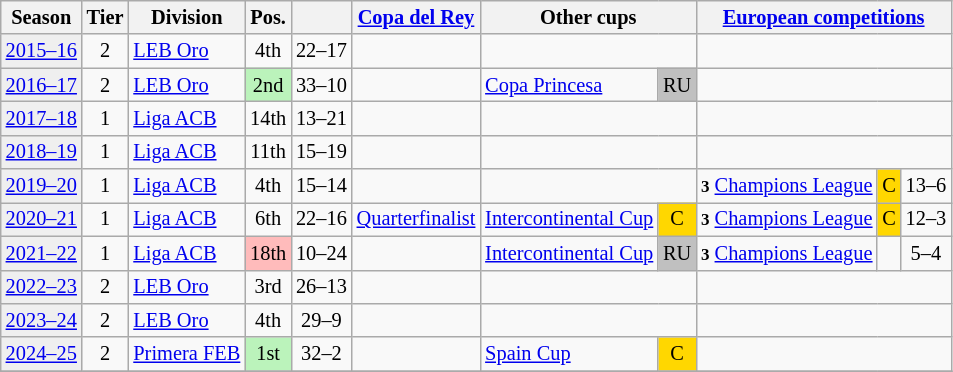<table class="wikitable" style="font-size:85%; text-align:center">
<tr>
<th>Season</th>
<th>Tier</th>
<th>Division</th>
<th>Pos.</th>
<th></th>
<th><a href='#'>Copa del Rey</a></th>
<th colspan=2>Other cups</th>
<th colspan=3><a href='#'>European competitions</a></th>
</tr>
<tr>
<td bgcolor=#efefef><a href='#'>2015–16</a></td>
<td>2</td>
<td align=left><a href='#'>LEB Oro</a></td>
<td>4th</td>
<td>22–17</td>
<td></td>
<td colspan=2></td>
<td colspan=3></td>
</tr>
<tr>
<td bgcolor=#efefef><a href='#'>2016–17</a></td>
<td>2</td>
<td align=left><a href='#'>LEB Oro</a></td>
<td bgcolor=#BBF3BB>2nd</td>
<td>33–10</td>
<td></td>
<td align=left><a href='#'>Copa Princesa</a></td>
<td bgcolor=silver>RU</td>
<td colspan=3></td>
</tr>
<tr>
<td bgcolor=#efefef><a href='#'>2017–18</a></td>
<td>1</td>
<td align=left><a href='#'>Liga ACB</a></td>
<td>14th</td>
<td>13–21</td>
<td></td>
<td colspan=2></td>
<td colspan=3></td>
</tr>
<tr>
<td bgcolor=#efefef><a href='#'>2018–19</a></td>
<td>1</td>
<td align=left><a href='#'>Liga ACB</a></td>
<td>11th</td>
<td>15–19</td>
<td></td>
<td colspan=2></td>
<td colspan=3></td>
</tr>
<tr>
<td bgcolor=#efefef><a href='#'>2019–20</a></td>
<td>1</td>
<td align=left><a href='#'>Liga ACB</a></td>
<td>4th</td>
<td>15–14</td>
<td></td>
<td colspan=2></td>
<td align=left><small><strong>3</strong></small> <a href='#'>Champions League</a></td>
<td bgcolor=gold>С</td>
<td>13–6</td>
</tr>
<tr>
<td bgcolor=#efefef><a href='#'>2020–21</a></td>
<td>1</td>
<td align=left><a href='#'>Liga ACB</a></td>
<td>6th</td>
<td>22–16</td>
<td align=left><a href='#'>Quarterfinalist</a></td>
<td align=left><a href='#'>Intercontinental Cup</a></td>
<td bgcolor=gold>C</td>
<td align=left><small><strong>3</strong></small> <a href='#'>Champions League</a></td>
<td bgcolor=gold>С</td>
<td>12–3</td>
</tr>
<tr>
<td bgcolor=#efefef><a href='#'>2021–22</a></td>
<td>1</td>
<td align=left><a href='#'>Liga ACB</a></td>
<td bgcolor=#FFBBBB>18th</td>
<td>10–24</td>
<td></td>
<td align=left><a href='#'>Intercontinental Cup</a></td>
<td bgcolor=silver>RU</td>
<td align=left><small><strong>3</strong></small> <a href='#'>Champions League</a></td>
<td></td>
<td>5–4</td>
</tr>
<tr>
<td bgcolor=#efefef><a href='#'>2022–23</a></td>
<td>2</td>
<td align=left><a href='#'>LEB Oro</a></td>
<td>3rd</td>
<td>26–13</td>
<td></td>
<td colspan=2></td>
<td colspan=3></td>
</tr>
<tr>
<td bgcolor=#efefef><a href='#'>2023–24</a></td>
<td>2</td>
<td align=left><a href='#'>LEB Oro</a></td>
<td>4th</td>
<td>29–9</td>
<td></td>
<td colspan=2></td>
<td colspan=3></td>
</tr>
<tr>
<td bgcolor=#efefef><a href='#'>2024–25</a></td>
<td>2</td>
<td align=left><a href='#'>Primera FEB</a></td>
<td style="background-color:#BBF3BB">1st</td>
<td>32–2</td>
<td></td>
<td align=left><a href='#'>Spain Cup</a></td>
<td bgcolor=gold>C</td>
<td colspan=3></td>
</tr>
<tr>
</tr>
</table>
